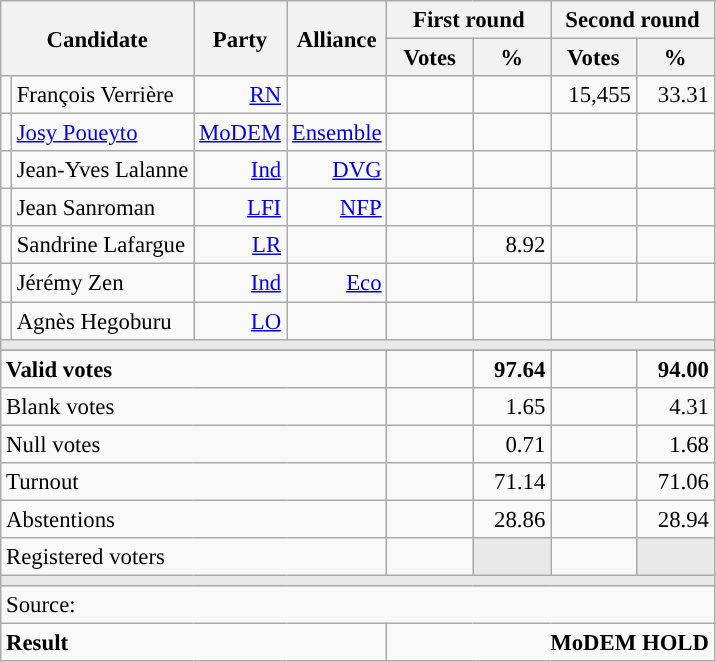<table class="wikitable" style="text-align:right;font-size:95%;">
<tr>
<th colspan="2" rowspan="2">Candidate</th>
<th colspan="1" rowspan="2">Party</th>
<th colspan="1" rowspan="2">Alliance</th>
<th colspan="2">First round</th>
<th colspan="2">Second round</th>
</tr>
<tr>
<th style="width:50px;">Votes</th>
<th style="width:45px;">%</th>
<th style="width:50px;">Votes</th>
<th style="width:45px;">%</th>
</tr>
<tr>
<td style="color:inherit;background:"></td>
<td style="text-align:left;">François Verrière</td>
<td><a href='#'>RN</a></td>
<td></td>
<td><strong></strong></td>
<td><strong></strong></td>
<td>15,455</td>
<td>33.31</td>
</tr>
<tr>
<td style="color:inherit;background:"></td>
<td style="text-align:left;"><a href='#'>Josy Poueyto</a></td>
<td><a href='#'>MoDEM</a></td>
<td><a href='#'>Ensemble</a></td>
<td><strong></strong></td>
<td><strong></strong></td>
<td><strong></strong></td>
<td><strong></strong></td>
</tr>
<tr>
<td style="color:inherit;background:"></td>
<td style="text-align:left;">Jean-Yves Lalanne</td>
<td><a href='#'>Ind</a></td>
<td><a href='#'>DVG</a></td>
<td></td>
<td></td>
<td></td>
<td></td>
</tr>
<tr>
<td style="color:inherit;background:"></td>
<td style="text-align:left;">Jean Sanroman</td>
<td><a href='#'>LFI</a></td>
<td><a href='#'>NFP</a></td>
<td></td>
<td></td>
<td></td>
<td></td>
</tr>
<tr>
<td style="color:inherit;background:"></td>
<td style="text-align:left;">Sandrine Lafargue</td>
<td><a href='#'>LR</a></td>
<td></td>
<td></td>
<td>8.92</td>
<td></td>
<td></td>
</tr>
<tr>
<td style="color:inherit;background:"></td>
<td style="text-align:left;">Jérémy Zen</td>
<td><a href='#'>Ind</a></td>
<td><a href='#'>Eco</a></td>
<td></td>
<td></td>
<td></td>
<td></td>
</tr>
<tr>
<td style="color:inherit;background:"></td>
<td style="text-align:left;">Agnès Hegoburu</td>
<td><a href='#'>LO</a></td>
<td></td>
<td></td>
<td></td>
</tr>
<tr>
<td colspan="8" style="background:#E9E9E9;"></td>
</tr>
<tr>
</tr>
<tr style="font-weight:bold;">
<td colspan="4" style="text-align:left;">Valid votes</td>
<td></td>
<td>97.64</td>
<td></td>
<td>94.00</td>
</tr>
<tr>
<td colspan="4" style="text-align:left;">Blank votes</td>
<td></td>
<td>1.65</td>
<td></td>
<td>4.31</td>
</tr>
<tr>
<td colspan="4" style="text-align:left;">Null votes</td>
<td></td>
<td>0.71</td>
<td></td>
<td>1.68</td>
</tr>
<tr>
<td colspan="4" style="text-align:left;">Turnout</td>
<td></td>
<td>71.14</td>
<td></td>
<td>71.06</td>
</tr>
<tr>
<td colspan="4" style="text-align:left;">Abstentions</td>
<td></td>
<td>28.86</td>
<td></td>
<td>28.94</td>
</tr>
<tr>
<td colspan="4" style="text-align:left;">Registered voters</td>
<td></td>
<td style="background:#E9E9E9;"></td>
<td></td>
<td style="background:#E9E9E9;"></td>
</tr>
<tr>
<td colspan="8" style="background:#E9E9E9;"></td>
</tr>
<tr>
<td colspan="8" style="text-align:left;">Source: </td>
</tr>
<tr style="font-weight:bold">
<td colspan="4" style="text-align:left;">Result</td>
<td colspan="4" style="background-color:">MoDEM HOLD</td>
</tr>
</table>
